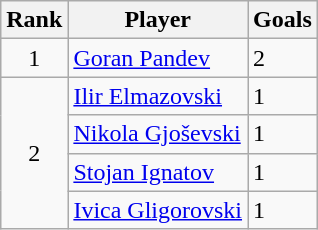<table class="wikitable">
<tr>
<th>Rank</th>
<th>Player</th>
<th>Goals</th>
</tr>
<tr>
<td align=center>1</td>
<td><a href='#'>Goran Pandev</a></td>
<td>2</td>
</tr>
<tr>
<td align=center rowspan=4>2</td>
<td><a href='#'>Ilir Elmazovski</a></td>
<td>1</td>
</tr>
<tr>
<td><a href='#'>Nikola Gjoševski</a></td>
<td>1</td>
</tr>
<tr>
<td><a href='#'>Stojan Ignatov</a></td>
<td>1</td>
</tr>
<tr>
<td><a href='#'>Ivica Gligorovski</a></td>
<td>1</td>
</tr>
</table>
